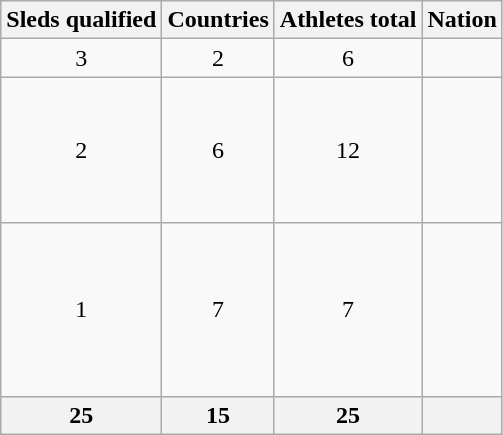<table class="wikitable">
<tr>
<th>Sleds qualified</th>
<th>Countries</th>
<th>Athletes total</th>
<th>Nation</th>
</tr>
<tr>
<td align=center>3</td>
<td align=center>2</td>
<td align=center>6</td>
<td><br></td>
</tr>
<tr>
<td align=center>2</td>
<td align=center>6</td>
<td align=center>12</td>
<td><br><br><br><br><br></td>
</tr>
<tr>
<td align=center>1</td>
<td align=center>7</td>
<td align=center>7</td>
<td><br><br><br><br><br><br></td>
</tr>
<tr>
<th>25</th>
<th>15</th>
<th>25</th>
<th></th>
</tr>
</table>
